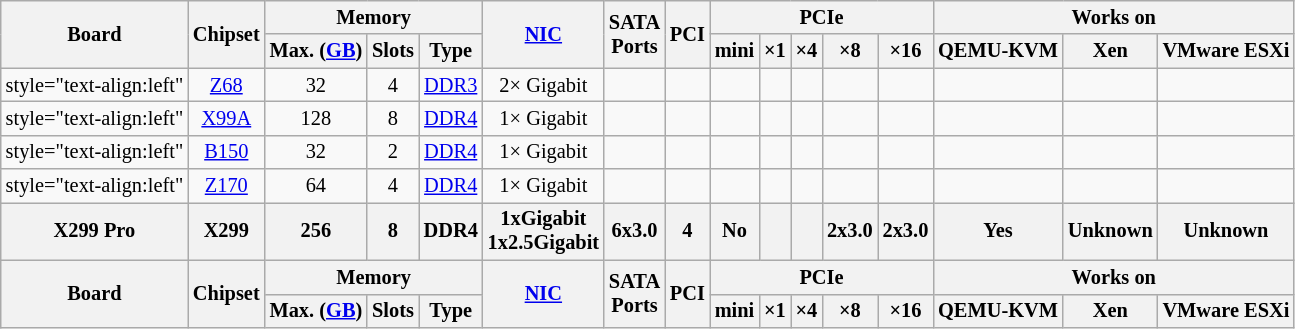<table class="wikitable" style="font-size: 85%; text-align: center">
<tr>
<th rowspan=2>Board</th>
<th rowspan=2>Chipset</th>
<th colspan=3>Memory</th>
<th rowspan=2><a href='#'>NIC</a></th>
<th rowspan=2>SATA<br>Ports</th>
<th rowspan=2>PCI</th>
<th colspan=5>PCIe</th>
<th colspan=3 style="text-align:center">Works on</th>
</tr>
<tr>
<th>Max. (<a href='#'>GB</a>)</th>
<th>Slots</th>
<th>Type</th>
<th>mini</th>
<th>×1</th>
<th>×4</th>
<th>×8</th>
<th>×16</th>
<th>QEMU-KVM</th>
<th>Xen</th>
<th>VMware ESXi</th>
</tr>
<tr>
<td>style="text-align:left" </td>
<td><a href='#'>Z68</a></td>
<td>32</td>
<td>4</td>
<td><a href='#'>DDR3</a></td>
<td>2× Gigabit</td>
<td></td>
<td></td>
<td></td>
<td></td>
<td></td>
<td></td>
<td></td>
<td></td>
<td></td>
<td></td>
</tr>
<tr>
<td>style="text-align:left" </td>
<td><a href='#'>X99A</a></td>
<td>128</td>
<td>8</td>
<td><a href='#'>DDR4</a></td>
<td>1× Gigabit</td>
<td></td>
<td></td>
<td></td>
<td></td>
<td></td>
<td></td>
<td></td>
<td></td>
<td></td>
<td></td>
</tr>
<tr>
<td>style="text-align:left" </td>
<td><a href='#'>B150</a></td>
<td>32</td>
<td>2</td>
<td><a href='#'>DDR4</a></td>
<td>1× Gigabit</td>
<td></td>
<td></td>
<td></td>
<td></td>
<td></td>
<td></td>
<td></td>
<td></td>
<td></td>
<td></td>
</tr>
<tr>
<td>style="text-align:left" </td>
<td><a href='#'>Z170</a></td>
<td>64</td>
<td>4</td>
<td><a href='#'>DDR4</a></td>
<td>1× Gigabit</td>
<td></td>
<td></td>
<td></td>
<td></td>
<td></td>
<td></td>
<td></td>
<td></td>
<td></td>
<td></td>
</tr>
<tr>
<th>X299 Pro</th>
<th>X299</th>
<th>256</th>
<th>8</th>
<th>DDR4</th>
<th>1xGigabit<br>1x2.5Gigabit</th>
<th>6x3.0</th>
<th>4</th>
<th>No</th>
<th></th>
<th></th>
<th>2x3.0</th>
<th>2x3.0</th>
<th>Yes</th>
<th>Unknown</th>
<th>Unknown</th>
</tr>
<tr>
<th rowspan=2>Board</th>
<th rowspan=2>Chipset</th>
<th colspan=3>Memory</th>
<th rowspan=2><a href='#'>NIC</a></th>
<th rowspan=2>SATA<br>Ports</th>
<th rowspan=2>PCI</th>
<th colspan=5>PCIe</th>
<th colspan=3 style="text-align:center">Works on</th>
</tr>
<tr>
<th>Max. (<a href='#'>GB</a>)</th>
<th>Slots</th>
<th>Type</th>
<th>mini</th>
<th>×1</th>
<th>×4</th>
<th>×8</th>
<th>×16</th>
<th>QEMU-KVM</th>
<th>Xen</th>
<th>VMware ESXi</th>
</tr>
</table>
